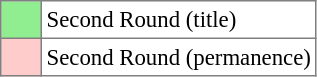<table bgcolor="#f7f8ff" cellpadding="3" cellspacing="0" border="1" style="font-size: 95%; border: gray solid 1px; border-collapse: collapse;text-align:center;">
<tr>
<td style="background: #90EE90;" width="20"></td>
<td bgcolor="#ffffff" align="left">Second Round (title)</td>
</tr>
<tr>
<td style="background: #FFCCCC;" width="20"></td>
<td bgcolor="#ffffff" align="left">Second Round (permanence)</td>
</tr>
</table>
